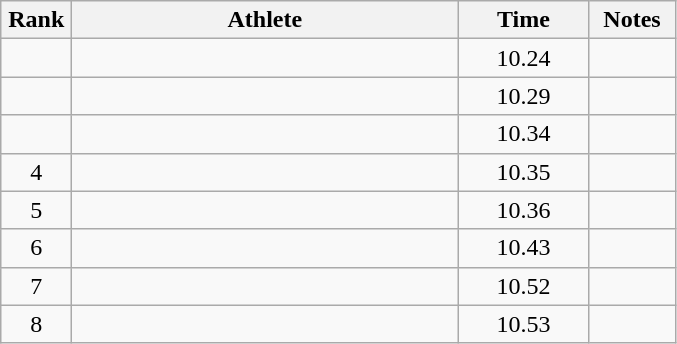<table class="wikitable" style="text-align:center">
<tr>
<th width=40>Rank</th>
<th width=250>Athlete</th>
<th width=80>Time</th>
<th width=50>Notes</th>
</tr>
<tr>
<td></td>
<td align=left></td>
<td>10.24</td>
<td></td>
</tr>
<tr>
<td></td>
<td align=left></td>
<td>10.29</td>
<td></td>
</tr>
<tr>
<td></td>
<td align=left></td>
<td>10.34</td>
<td></td>
</tr>
<tr>
<td>4</td>
<td align=left></td>
<td>10.35</td>
<td></td>
</tr>
<tr>
<td>5</td>
<td align=left></td>
<td>10.36</td>
<td></td>
</tr>
<tr>
<td>6</td>
<td align=left></td>
<td>10.43</td>
<td></td>
</tr>
<tr>
<td>7</td>
<td align=left></td>
<td>10.52</td>
<td></td>
</tr>
<tr>
<td>8</td>
<td align=left></td>
<td>10.53</td>
<td></td>
</tr>
</table>
